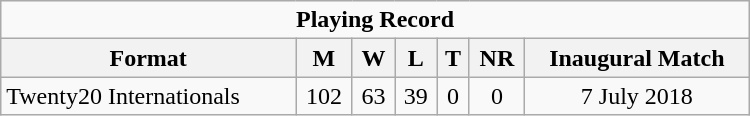<table class="wikitable" style="text-align: center; width: 500px;">
<tr>
<td colspan=7 align="center"><strong>Playing Record</strong></td>
</tr>
<tr>
<th>Format</th>
<th>M</th>
<th>W</th>
<th>L</th>
<th>T</th>
<th>NR</th>
<th>Inaugural Match</th>
</tr>
<tr>
<td align="left">Twenty20 Internationals</td>
<td>102</td>
<td>63</td>
<td>39</td>
<td>0</td>
<td>0</td>
<td>7 July 2018</td>
</tr>
</table>
